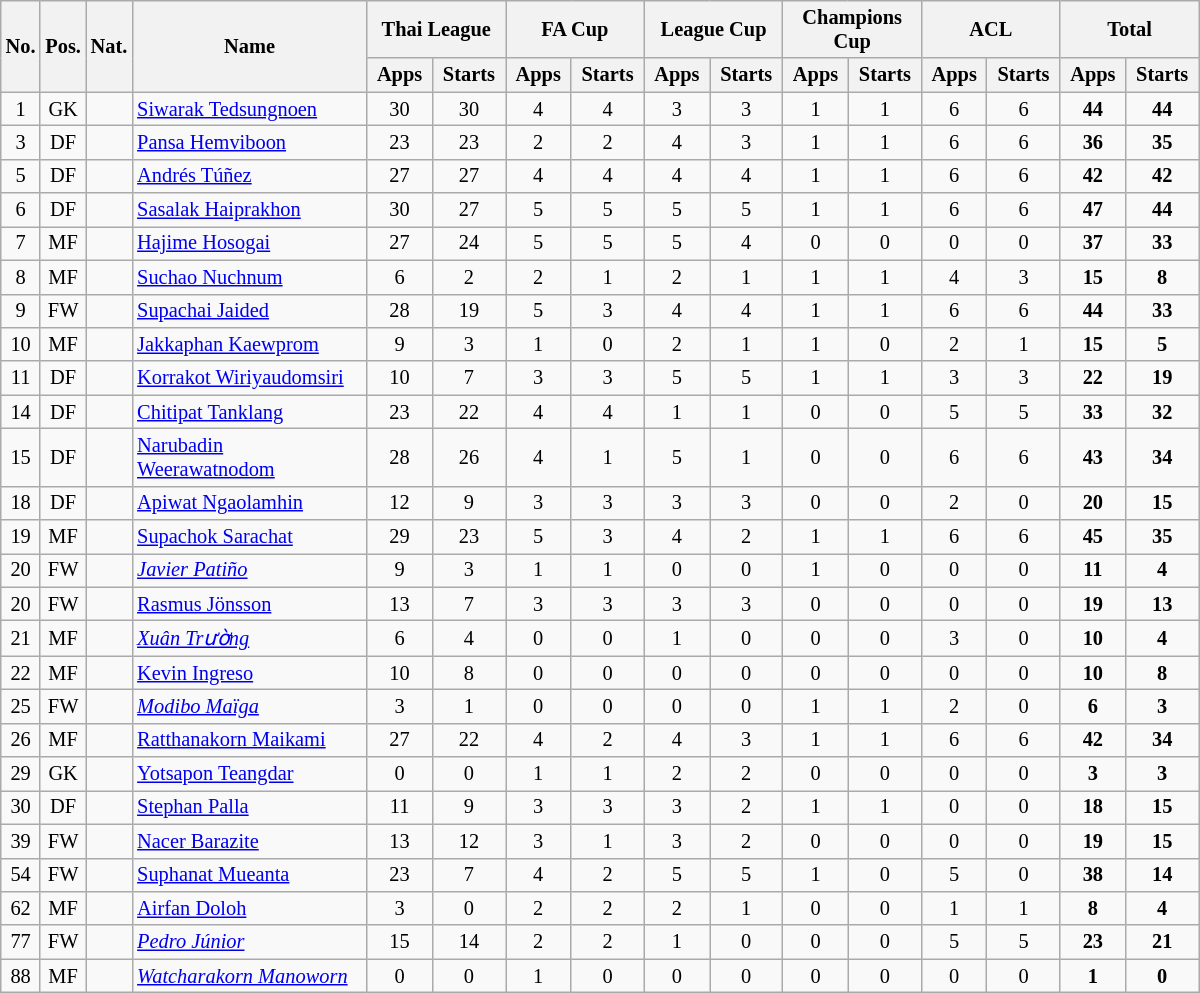<table class="wikitable sortable" style="font-size:85%; text-align:center">
<tr>
<th rowspan="2">No.</th>
<th rowspan="2">Pos.</th>
<th rowspan="2">Nat.</th>
<th rowspan="2" style="width:150px;">Name</th>
<th colspan="2" style="width:86px;">Thai League</th>
<th colspan="2" style="width:86px;">FA Cup</th>
<th colspan="2" style="width:86px;">League Cup</th>
<th colspan="2" style="width:86px;">Champions Cup</th>
<th colspan="2" style="width:86px;">ACL</th>
<th colspan="2" style="width:86px;">Total</th>
</tr>
<tr>
<th>Apps</th>
<th>Starts</th>
<th>Apps</th>
<th>Starts</th>
<th>Apps</th>
<th>Starts</th>
<th>Apps</th>
<th>Starts</th>
<th>Apps</th>
<th>Starts</th>
<th>Apps</th>
<th>Starts</th>
</tr>
<tr>
<td>1</td>
<td>GK</td>
<td></td>
<td align=left><a href='#'>Siwarak Tedsungnoen</a></td>
<td>30</td>
<td>30</td>
<td>4</td>
<td>4</td>
<td>3</td>
<td>3</td>
<td>1</td>
<td>1</td>
<td>6</td>
<td>6</td>
<td><strong>44</strong></td>
<td><strong>44</strong></td>
</tr>
<tr>
<td>3</td>
<td>DF</td>
<td></td>
<td align=left><a href='#'>Pansa Hemviboon</a></td>
<td>23</td>
<td>23</td>
<td>2</td>
<td>2</td>
<td>4</td>
<td>3</td>
<td>1</td>
<td>1</td>
<td>6</td>
<td>6</td>
<td><strong>36</strong></td>
<td><strong>35</strong></td>
</tr>
<tr>
<td>5</td>
<td>DF</td>
<td></td>
<td align=left><a href='#'>Andrés Túñez</a></td>
<td>27</td>
<td>27</td>
<td>4</td>
<td>4</td>
<td>4</td>
<td>4</td>
<td>1</td>
<td>1</td>
<td>6</td>
<td>6</td>
<td><strong>42</strong></td>
<td><strong>42</strong></td>
</tr>
<tr>
<td>6</td>
<td>DF</td>
<td></td>
<td align=left><a href='#'>Sasalak Haiprakhon</a></td>
<td>30</td>
<td>27</td>
<td>5</td>
<td>5</td>
<td>5</td>
<td>5</td>
<td>1</td>
<td>1</td>
<td>6</td>
<td>6</td>
<td><strong>47</strong></td>
<td><strong>44</strong></td>
</tr>
<tr>
<td>7</td>
<td>MF</td>
<td></td>
<td align=left><a href='#'>Hajime Hosogai</a></td>
<td>27</td>
<td>24</td>
<td>5</td>
<td>5</td>
<td>5</td>
<td>4</td>
<td>0</td>
<td>0</td>
<td>0</td>
<td>0</td>
<td><strong>37</strong></td>
<td><strong>33</strong></td>
</tr>
<tr>
<td>8</td>
<td>MF</td>
<td></td>
<td align=left><a href='#'>Suchao Nuchnum</a></td>
<td>6</td>
<td>2</td>
<td>2</td>
<td>1</td>
<td>2</td>
<td>1</td>
<td>1</td>
<td>1</td>
<td>4</td>
<td>3</td>
<td><strong>15</strong></td>
<td><strong>8</strong></td>
</tr>
<tr>
<td>9</td>
<td>FW</td>
<td></td>
<td align=left><a href='#'>Supachai Jaided</a></td>
<td>28</td>
<td>19</td>
<td>5</td>
<td>3</td>
<td>4</td>
<td>4</td>
<td>1</td>
<td>1</td>
<td>6</td>
<td>6</td>
<td><strong>44</strong></td>
<td><strong>33</strong></td>
</tr>
<tr>
<td>10</td>
<td>MF</td>
<td></td>
<td align=left><a href='#'>Jakkaphan Kaewprom</a></td>
<td>9</td>
<td>3</td>
<td>1</td>
<td>0</td>
<td>2</td>
<td>1</td>
<td>1</td>
<td>0</td>
<td>2</td>
<td>1</td>
<td><strong>15</strong></td>
<td><strong>5</strong></td>
</tr>
<tr>
<td>11</td>
<td>DF</td>
<td></td>
<td align=left><a href='#'>Korrakot Wiriyaudomsiri</a></td>
<td>10</td>
<td>7</td>
<td>3</td>
<td>3</td>
<td>5</td>
<td>5</td>
<td>1</td>
<td>1</td>
<td>3</td>
<td>3</td>
<td><strong>22</strong></td>
<td><strong>19</strong></td>
</tr>
<tr>
<td>14</td>
<td>DF</td>
<td></td>
<td align=left><a href='#'>Chitipat Tanklang</a></td>
<td>23</td>
<td>22</td>
<td>4</td>
<td>4</td>
<td>1</td>
<td>1</td>
<td>0</td>
<td>0</td>
<td>5</td>
<td>5</td>
<td><strong>33</strong></td>
<td><strong>32</strong></td>
</tr>
<tr>
<td>15</td>
<td>DF</td>
<td></td>
<td align=left><a href='#'>Narubadin Weerawatnodom</a></td>
<td>28</td>
<td>26</td>
<td>4</td>
<td>1</td>
<td>5</td>
<td>1</td>
<td>0</td>
<td>0</td>
<td>6</td>
<td>6</td>
<td><strong>43</strong></td>
<td><strong>34</strong></td>
</tr>
<tr>
<td>18</td>
<td>DF</td>
<td></td>
<td align=left><a href='#'>Apiwat Ngaolamhin</a></td>
<td>12</td>
<td>9</td>
<td>3</td>
<td>3</td>
<td>3</td>
<td>3</td>
<td>0</td>
<td>0</td>
<td>2</td>
<td>0</td>
<td><strong>20</strong></td>
<td><strong>15</strong></td>
</tr>
<tr>
<td>19</td>
<td>MF</td>
<td></td>
<td align=left><a href='#'>Supachok Sarachat</a></td>
<td>29</td>
<td>23</td>
<td>5</td>
<td>3</td>
<td>4</td>
<td>2</td>
<td>1</td>
<td>1</td>
<td>6</td>
<td>6</td>
<td><strong>45</strong></td>
<td><strong>35</strong></td>
</tr>
<tr>
<td>20</td>
<td>FW</td>
<td></td>
<td align=left><em><a href='#'>Javier Patiño</a></em></td>
<td>9</td>
<td>3</td>
<td>1</td>
<td>1</td>
<td>0</td>
<td>0</td>
<td>1</td>
<td>0</td>
<td>0</td>
<td>0</td>
<td><strong>11</strong></td>
<td><strong>4</strong></td>
</tr>
<tr>
<td>20</td>
<td>FW</td>
<td></td>
<td align=left><a href='#'>Rasmus Jönsson</a></td>
<td>13</td>
<td>7</td>
<td>3</td>
<td>3</td>
<td>3</td>
<td>3</td>
<td>0</td>
<td>0</td>
<td>0</td>
<td>0</td>
<td><strong>19</strong></td>
<td><strong>13</strong></td>
</tr>
<tr>
<td>21</td>
<td>MF</td>
<td></td>
<td align=left><em><a href='#'>Xuân Trường</a></em></td>
<td>6</td>
<td>4</td>
<td>0</td>
<td>0</td>
<td>1</td>
<td>0</td>
<td>0</td>
<td>0</td>
<td>3</td>
<td>0</td>
<td><strong>10</strong></td>
<td><strong>4</strong></td>
</tr>
<tr>
<td>22</td>
<td>MF</td>
<td></td>
<td align=left><a href='#'>Kevin Ingreso</a></td>
<td>10</td>
<td>8</td>
<td>0</td>
<td>0</td>
<td>0</td>
<td>0</td>
<td>0</td>
<td>0</td>
<td>0</td>
<td>0</td>
<td><strong>10</strong></td>
<td><strong>8</strong></td>
</tr>
<tr>
<td>25</td>
<td>FW</td>
<td></td>
<td align=left><em><a href='#'>Modibo Maïga</a></em></td>
<td>3</td>
<td>1</td>
<td>0</td>
<td>0</td>
<td>0</td>
<td>0</td>
<td>1</td>
<td>1</td>
<td>2</td>
<td>0</td>
<td><strong>6</strong></td>
<td><strong>3</strong></td>
</tr>
<tr>
<td>26</td>
<td>MF</td>
<td></td>
<td align=left><a href='#'>Ratthanakorn Maikami</a></td>
<td>27</td>
<td>22</td>
<td>4</td>
<td>2</td>
<td>4</td>
<td>3</td>
<td>1</td>
<td>1</td>
<td>6</td>
<td>6</td>
<td><strong>42</strong></td>
<td><strong>34</strong></td>
</tr>
<tr>
<td>29</td>
<td>GK</td>
<td></td>
<td align=left><a href='#'>Yotsapon Teangdar</a></td>
<td>0</td>
<td>0</td>
<td>1</td>
<td>1</td>
<td>2</td>
<td>2</td>
<td>0</td>
<td>0</td>
<td>0</td>
<td>0</td>
<td><strong>3</strong></td>
<td><strong>3</strong></td>
</tr>
<tr>
<td>30</td>
<td>DF</td>
<td></td>
<td align=left><a href='#'>Stephan Palla</a></td>
<td>11</td>
<td>9</td>
<td>3</td>
<td>3</td>
<td>3</td>
<td>2</td>
<td>1</td>
<td>1</td>
<td>0</td>
<td>0</td>
<td><strong>18</strong></td>
<td><strong>15</strong></td>
</tr>
<tr>
<td>39</td>
<td>FW</td>
<td></td>
<td align=left><a href='#'>Nacer Barazite</a></td>
<td>13</td>
<td>12</td>
<td>3</td>
<td>1</td>
<td>3</td>
<td>2</td>
<td>0</td>
<td>0</td>
<td>0</td>
<td>0</td>
<td><strong>19</strong></td>
<td><strong>15</strong></td>
</tr>
<tr>
<td>54</td>
<td>FW</td>
<td></td>
<td align=left><a href='#'>Suphanat Mueanta</a></td>
<td>23</td>
<td>7</td>
<td>4</td>
<td>2</td>
<td>5</td>
<td>5</td>
<td>1</td>
<td>0</td>
<td>5</td>
<td>0</td>
<td><strong>38</strong></td>
<td><strong>14</strong></td>
</tr>
<tr>
<td>62</td>
<td>MF</td>
<td></td>
<td align=left><a href='#'>Airfan Doloh</a></td>
<td>3</td>
<td>0</td>
<td>2</td>
<td>2</td>
<td>2</td>
<td>1</td>
<td>0</td>
<td>0</td>
<td>1</td>
<td>1</td>
<td><strong>8</strong></td>
<td><strong>4</strong></td>
</tr>
<tr>
<td>77</td>
<td>FW</td>
<td></td>
<td align=left><em><a href='#'>Pedro Júnior</a></em></td>
<td>15</td>
<td>14</td>
<td>2</td>
<td>2</td>
<td>1</td>
<td>0</td>
<td>0</td>
<td>0</td>
<td>5</td>
<td>5</td>
<td><strong>23</strong></td>
<td><strong>21</strong></td>
</tr>
<tr>
<td>88</td>
<td>MF</td>
<td></td>
<td align=left><em><a href='#'>Watcharakorn Manoworn</a></em></td>
<td>0</td>
<td>0</td>
<td>1</td>
<td>0</td>
<td>0</td>
<td>0</td>
<td>0</td>
<td>0</td>
<td>0</td>
<td>0</td>
<td><strong>1</strong></td>
<td><strong>0</strong></td>
</tr>
</table>
